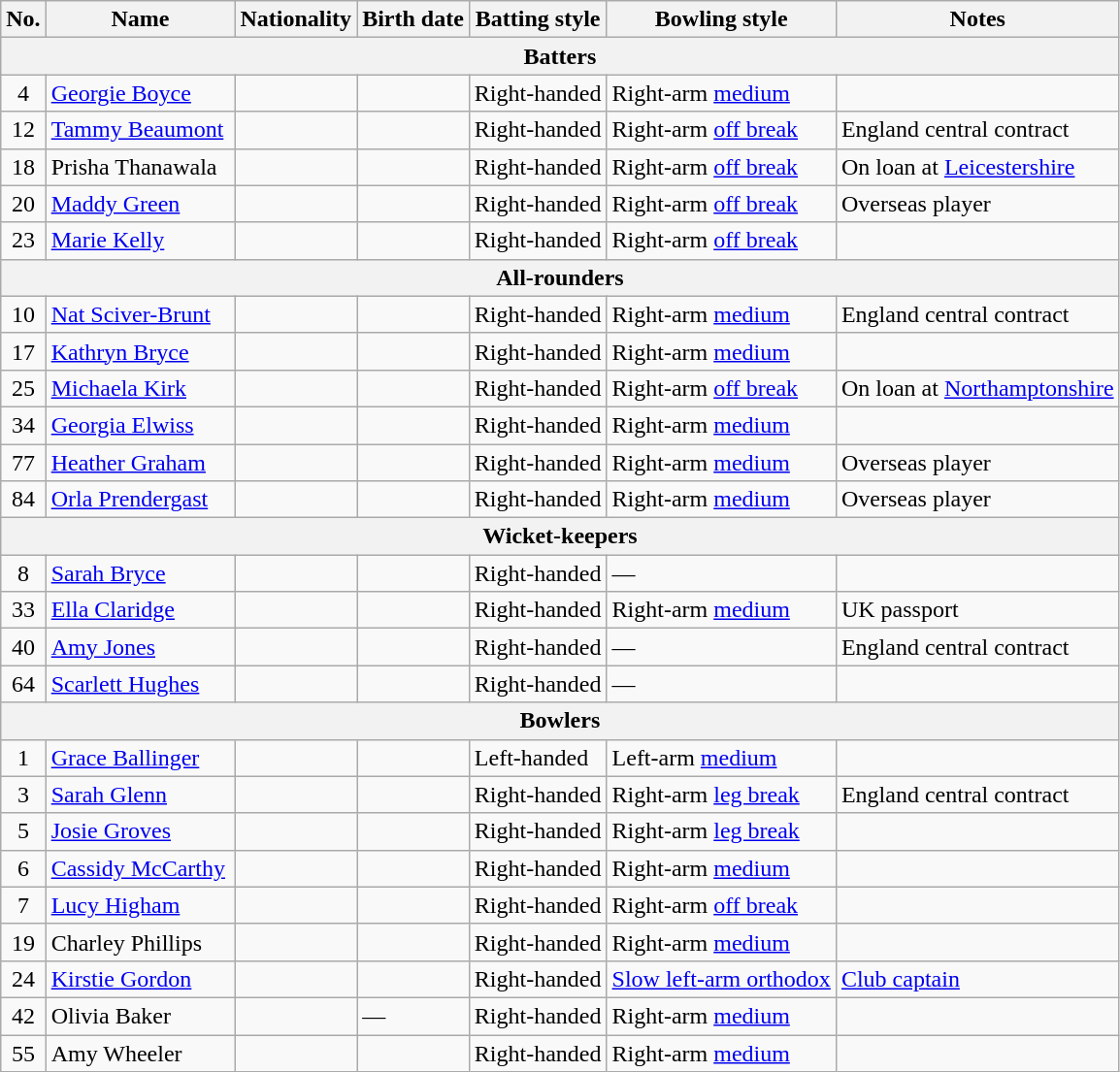<table class="wikitable">
<tr>
<th>No.</th>
<th>Name</th>
<th>Nationality</th>
<th>Birth date</th>
<th>Batting style</th>
<th>Bowling style</th>
<th>Notes</th>
</tr>
<tr>
<th colspan="7">Batters</th>
</tr>
<tr>
<td style="text-align:center">4</td>
<td><a href='#'>Georgie Boyce</a></td>
<td></td>
<td></td>
<td>Right-handed</td>
<td>Right-arm <a href='#'>medium</a></td>
<td></td>
</tr>
<tr>
<td style="text-align:center">12</td>
<td><a href='#'>Tammy Beaumont</a> </td>
<td></td>
<td></td>
<td>Right-handed</td>
<td>Right-arm <a href='#'>off break</a></td>
<td>England central contract</td>
</tr>
<tr>
<td style="text-align:center">18</td>
<td>Prisha Thanawala</td>
<td></td>
<td></td>
<td>Right-handed</td>
<td>Right-arm <a href='#'>off break</a></td>
<td>On loan at <a href='#'>Leicestershire</a></td>
</tr>
<tr>
<td style="text-align:center">20</td>
<td><a href='#'>Maddy Green</a> </td>
<td></td>
<td></td>
<td>Right-handed</td>
<td>Right-arm <a href='#'>off break</a></td>
<td>Overseas player</td>
</tr>
<tr>
<td style="text-align:center">23</td>
<td><a href='#'>Marie Kelly</a></td>
<td></td>
<td></td>
<td>Right-handed</td>
<td>Right-arm <a href='#'>off break</a></td>
<td></td>
</tr>
<tr>
<th colspan="7">All-rounders</th>
</tr>
<tr>
<td style="text-align:center">10</td>
<td><a href='#'>Nat Sciver-Brunt</a> </td>
<td></td>
<td></td>
<td>Right-handed</td>
<td>Right-arm <a href='#'>medium</a></td>
<td>England central contract</td>
</tr>
<tr>
<td style="text-align:center">17</td>
<td><a href='#'>Kathryn Bryce</a> </td>
<td></td>
<td></td>
<td>Right-handed</td>
<td>Right-arm <a href='#'>medium</a></td>
<td></td>
</tr>
<tr>
<td style="text-align:center">25</td>
<td><a href='#'>Michaela Kirk</a></td>
<td></td>
<td></td>
<td>Right-handed</td>
<td>Right-arm <a href='#'>off break</a></td>
<td>On loan at <a href='#'>Northamptonshire</a></td>
</tr>
<tr>
<td style="text-align:center">34</td>
<td><a href='#'>Georgia Elwiss</a> </td>
<td></td>
<td></td>
<td>Right-handed</td>
<td>Right-arm <a href='#'>medium</a></td>
<td></td>
</tr>
<tr>
<td style="text-align:center">77</td>
<td><a href='#'>Heather Graham</a> </td>
<td></td>
<td></td>
<td>Right-handed</td>
<td>Right-arm <a href='#'>medium</a></td>
<td>Overseas player</td>
</tr>
<tr>
<td style="text-align:center">84</td>
<td><a href='#'>Orla Prendergast</a> </td>
<td></td>
<td></td>
<td>Right-handed</td>
<td>Right-arm <a href='#'>medium</a></td>
<td>Overseas player</td>
</tr>
<tr>
<th colspan="7">Wicket-keepers</th>
</tr>
<tr>
<td style="text-align:center">8</td>
<td><a href='#'>Sarah Bryce</a> </td>
<td></td>
<td></td>
<td>Right-handed</td>
<td>—</td>
<td></td>
</tr>
<tr>
<td style="text-align:center">33</td>
<td><a href='#'>Ella Claridge</a> </td>
<td></td>
<td></td>
<td>Right-handed</td>
<td>Right-arm <a href='#'>medium</a></td>
<td>UK passport</td>
</tr>
<tr>
<td style="text-align:center">40</td>
<td><a href='#'>Amy Jones</a> </td>
<td></td>
<td></td>
<td>Right-handed</td>
<td>—</td>
<td>England central contract</td>
</tr>
<tr>
<td style="text-align:center">64</td>
<td><a href='#'>Scarlett Hughes</a></td>
<td></td>
<td></td>
<td>Right-handed</td>
<td>—</td>
<td></td>
</tr>
<tr>
<th colspan="7">Bowlers</th>
</tr>
<tr>
<td style="text-align:center">1</td>
<td><a href='#'>Grace Ballinger</a></td>
<td></td>
<td></td>
<td>Left-handed</td>
<td>Left-arm <a href='#'>medium</a></td>
<td></td>
</tr>
<tr>
<td style="text-align:center">3</td>
<td><a href='#'>Sarah Glenn</a> </td>
<td></td>
<td></td>
<td>Right-handed</td>
<td>Right-arm <a href='#'>leg break</a></td>
<td>England central contract</td>
</tr>
<tr>
<td style="text-align:center">5</td>
<td><a href='#'>Josie Groves</a></td>
<td></td>
<td></td>
<td>Right-handed</td>
<td>Right-arm <a href='#'>leg break</a></td>
<td></td>
</tr>
<tr>
<td style="text-align:center">6</td>
<td><a href='#'>Cassidy McCarthy</a></td>
<td></td>
<td></td>
<td>Right-handed</td>
<td>Right-arm <a href='#'>medium</a></td>
<td></td>
</tr>
<tr>
<td style="text-align:center">7</td>
<td><a href='#'>Lucy Higham</a></td>
<td></td>
<td></td>
<td>Right-handed</td>
<td>Right-arm <a href='#'>off break</a></td>
<td></td>
</tr>
<tr>
<td style="text-align:center">19</td>
<td>Charley Phillips</td>
<td></td>
<td></td>
<td>Right-handed</td>
<td>Right-arm <a href='#'>medium</a></td>
<td></td>
</tr>
<tr>
<td style="text-align:center">24</td>
<td><a href='#'>Kirstie Gordon</a> </td>
<td></td>
<td></td>
<td>Right-handed</td>
<td><a href='#'>Slow left-arm orthodox</a></td>
<td><a href='#'>Club captain</a></td>
</tr>
<tr>
<td style="text-align:center">42</td>
<td>Olivia Baker</td>
<td></td>
<td>—</td>
<td>Right-handed</td>
<td>Right-arm <a href='#'>medium</a></td>
<td></td>
</tr>
<tr>
<td style="text-align:center">55</td>
<td>Amy Wheeler</td>
<td></td>
<td></td>
<td>Right-handed</td>
<td>Right-arm <a href='#'>medium</a></td>
<td></td>
</tr>
</table>
